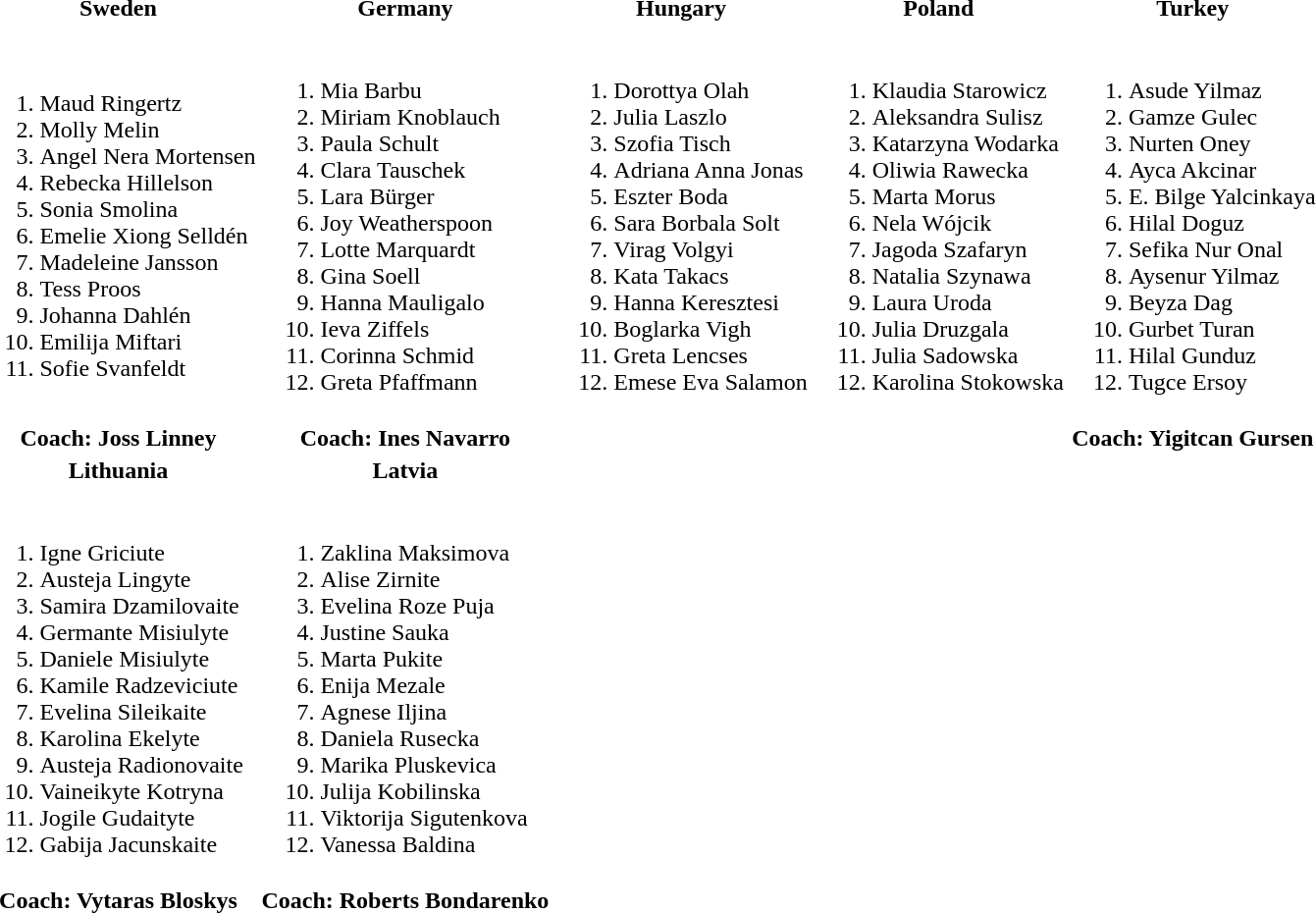<table>
<tr>
<th>Sweden</th>
<th>Germany</th>
<th>Hungary</th>
<th>Poland</th>
<th>Turkey</th>
</tr>
<tr>
<td><br><ol><li>Maud Ringertz</li><li>Molly Melin</li><li>Angel Nera Mortensen</li><li>Rebecka Hillelson</li><li>Sonia Smolina</li><li>Emelie Xiong Selldén</li><li>Madeleine Jansson</li><li>Tess Proos</li><li>Johanna Dahlén</li><li>Emilija Miftari</li><li>Sofie Svanfeldt</li></ol></td>
<td><br><ol><li>Mia Barbu</li><li>Miriam Knoblauch</li><li>Paula Schult</li><li>Clara Tauschek</li><li>Lara Bürger</li><li>Joy Weatherspoon</li><li>Lotte Marquardt</li><li>Gina Soell</li><li>Hanna Mauligalo</li><li>Ieva Ziffels</li><li>Corinna Schmid</li><li>Greta Pfaffmann</li></ol></td>
<td><br><ol><li>Dorottya Olah</li><li>Julia Laszlo</li><li>Szofia Tisch</li><li>Adriana Anna Jonas</li><li>Eszter Boda</li><li>Sara Borbala Solt</li><li>Virag Volgyi</li><li>Kata Takacs</li><li>Hanna Keresztesi</li><li>Boglarka Vigh</li><li>Greta Lencses</li><li>Emese Eva Salamon</li></ol></td>
<td><br><ol><li>Klaudia Starowicz</li><li>Aleksandra Sulisz</li><li>Katarzyna Wodarka</li><li>Oliwia Rawecka</li><li>Marta Morus</li><li>Nela Wójcik</li><li>Jagoda Szafaryn</li><li>Natalia Szynawa</li><li>Laura Uroda</li><li>Julia Druzgala</li><li>Julia Sadowska</li><li>Karolina Stokowska</li></ol></td>
<td><br><ol><li>Asude Yilmaz</li><li>Gamze Gulec</li><li>Nurten Oney</li><li>Ayca Akcinar</li><li>E. Bilge Yalcinkaya</li><li>Hilal Doguz</li><li>Sefika Nur Onal</li><li>Aysenur Yilmaz</li><li>Beyza Dag</li><li>Gurbet Turan</li><li>Hilal Gunduz</li><li>Tugce Ersoy</li></ol></td>
</tr>
<tr>
<th><strong>Coach</strong>: Joss Linney</th>
<th><strong>Coach</strong>: Ines Navarro</th>
<th></th>
<th></th>
<th>Coach: Yigitcan Gursen</th>
</tr>
<tr>
<th>Lithuania</th>
<th>Latvia</th>
<th></th>
<th></th>
<th></th>
</tr>
<tr>
<td><br><ol><li>Igne Griciute</li><li>Austeja Lingyte</li><li>Samira Dzamilovaite</li><li>Germante Misiulyte</li><li>Daniele Misiulyte</li><li>Kamile Radzeviciute</li><li>Evelina Sileikaite</li><li>Karolina Ekelyte</li><li>Austeja Radionovaite</li><li>Vaineikyte Kotryna</li><li>Jogile Gudaityte</li><li>Gabija Jacunskaite</li></ol></td>
<td><br><ol><li>Zaklina Maksimova</li><li>Alise Zirnite</li><li>Evelina Roze Puja</li><li>Justine Sauka</li><li>Marta Pukite</li><li>Enija Mezale</li><li>Agnese Iljina</li><li>Daniela Rusecka</li><li>Marika Pluskevica</li><li>Julija Kobilinska</li><li>Viktorija Sigutenkova</li><li>Vanessa Baldina</li></ol></td>
<td></td>
<td></td>
<td></td>
</tr>
<tr>
<th>Coach: Vytaras Bloskys</th>
<th>Coach: Roberts Bondarenko</th>
<th></th>
<th></th>
<th></th>
</tr>
</table>
